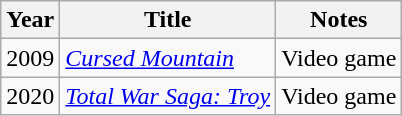<table class="wikitable">
<tr>
<th>Year</th>
<th>Title</th>
<th>Notes</th>
</tr>
<tr>
<td>2009</td>
<td><em><a href='#'>Cursed Mountain</a></em></td>
<td>Video game</td>
</tr>
<tr>
<td>2020</td>
<td><em><a href='#'>Total War Saga: Troy</a></em></td>
<td>Video game</td>
</tr>
</table>
